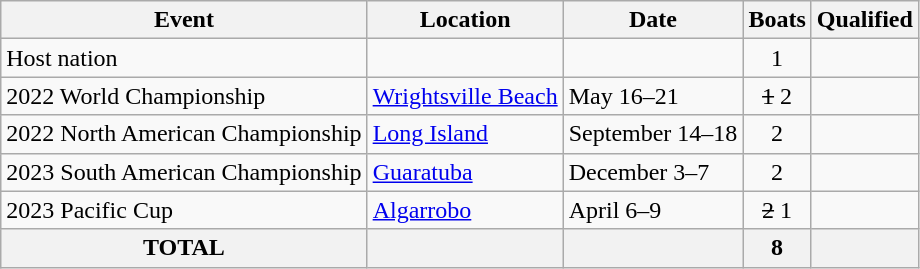<table class="wikitable">
<tr>
<th>Event</th>
<th>Location</th>
<th>Date</th>
<th>Boats</th>
<th>Qualified</th>
</tr>
<tr>
<td>Host nation</td>
<td></td>
<td></td>
<td align="center">1</td>
<td></td>
</tr>
<tr>
<td>2022 World Championship</td>
<td> <a href='#'>Wrightsville Beach</a></td>
<td>May 16–21</td>
<td align="center"><s>1</s> 2</td>
<td><br></td>
</tr>
<tr>
<td>2022 North American Championship</td>
<td> <a href='#'>Long Island</a></td>
<td>September 14–18</td>
<td align="center">2</td>
<td><br></td>
</tr>
<tr>
<td>2023 South American Championship</td>
<td> <a href='#'>Guaratuba</a></td>
<td>December 3–7</td>
<td align="center">2</td>
<td><br></td>
</tr>
<tr>
<td>2023 Pacific Cup</td>
<td> <a href='#'>Algarrobo</a></td>
<td>April 6–9</td>
<td align="center"><s>2</s> 1</td>
<td></td>
</tr>
<tr>
<th>TOTAL</th>
<th></th>
<th></th>
<th>8</th>
<th></th>
</tr>
</table>
